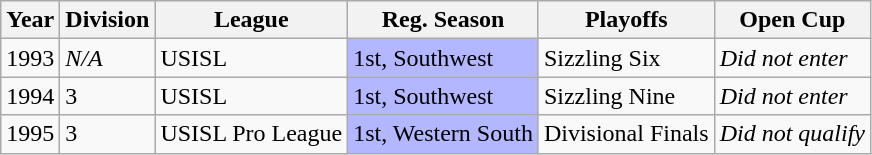<table class="wikitable">
<tr>
<th>Year</th>
<th>Division</th>
<th>League</th>
<th>Reg. Season</th>
<th>Playoffs</th>
<th>Open Cup</th>
</tr>
<tr>
<td>1993</td>
<td><em>N/A</em></td>
<td>USISL</td>
<td bgcolor="B3B7FF">1st, Southwest</td>
<td>Sizzling Six</td>
<td><em>Did not enter</em></td>
</tr>
<tr>
<td>1994</td>
<td>3</td>
<td>USISL</td>
<td bgcolor="B3B7FF">1st, Southwest</td>
<td>Sizzling Nine</td>
<td><em>Did not enter</em></td>
</tr>
<tr>
<td>1995</td>
<td>3</td>
<td>USISL Pro League</td>
<td bgcolor="B3B7FF">1st, Western South</td>
<td>Divisional Finals</td>
<td><em>Did not qualify</em></td>
</tr>
</table>
